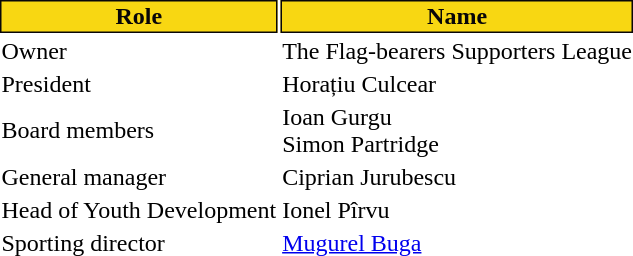<table class="toccolours">
<tr>
<th style="background:#f8d712;color:#080608;border:1px solid #080608;">Role</th>
<th style="background:#f8d712;color:#080608;border:1px solid #080608;">Name</th>
</tr>
<tr>
<td>Owner</td>
<td> The Flag-bearers Supporters League</td>
</tr>
<tr>
<td>President</td>
<td> Horațiu Culcear</td>
</tr>
<tr>
<td>Board members</td>
<td> Ioan Gurgu <br>  Simon Partridge</td>
</tr>
<tr>
<td>General manager</td>
<td> Ciprian Jurubescu</td>
</tr>
<tr>
<td>Head of Youth Development</td>
<td> Ionel Pîrvu</td>
</tr>
<tr>
<td>Sporting director</td>
<td> <a href='#'>Mugurel Buga</a></td>
</tr>
</table>
